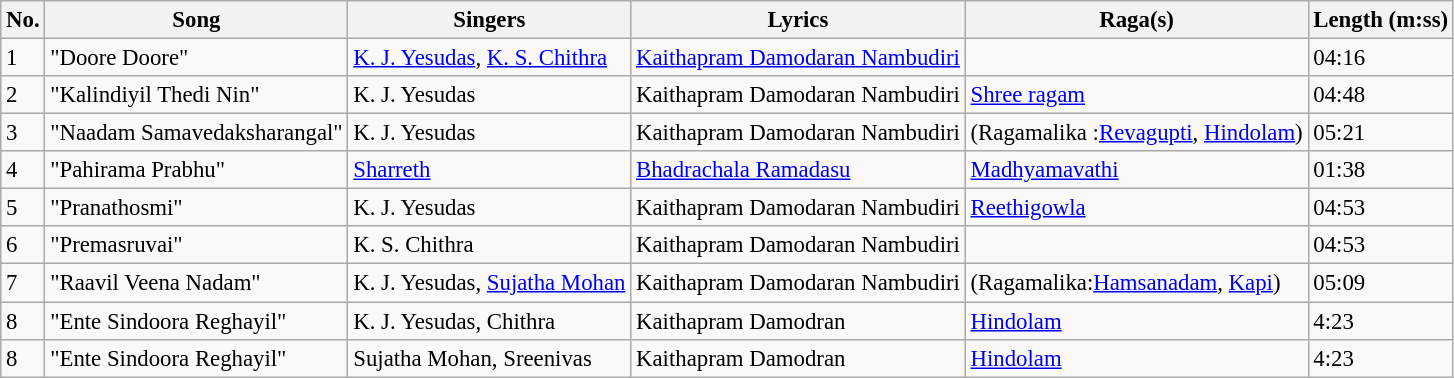<table class="wikitable" style="font-size:95%;">
<tr>
<th>No.</th>
<th>Song</th>
<th>Singers</th>
<th>Lyrics</th>
<th>Raga(s)</th>
<th>Length (m:ss)</th>
</tr>
<tr>
<td>1</td>
<td>"Doore Doore"</td>
<td><a href='#'>K. J. Yesudas</a>, <a href='#'>K. S. Chithra</a></td>
<td><a href='#'>Kaithapram Damodaran Nambudiri</a></td>
<td></td>
<td>04:16</td>
</tr>
<tr>
<td>2</td>
<td>"Kalindiyil Thedi Nin"</td>
<td>K. J. Yesudas</td>
<td>Kaithapram Damodaran Nambudiri</td>
<td><a href='#'>Shree ragam</a></td>
<td>04:48</td>
</tr>
<tr>
<td>3</td>
<td>"Naadam Samavedaksharangal"</td>
<td>K. J. Yesudas</td>
<td>Kaithapram Damodaran Nambudiri</td>
<td>(Ragamalika :<a href='#'>Revagupti</a>, <a href='#'>Hindolam</a>)</td>
<td>05:21</td>
</tr>
<tr>
<td>4</td>
<td>"Pahirama Prabhu"</td>
<td><a href='#'>Sharreth</a></td>
<td><a href='#'>Bhadrachala Ramadasu</a></td>
<td><a href='#'>Madhyamavathi</a></td>
<td>01:38</td>
</tr>
<tr>
<td>5</td>
<td>"Pranathosmi"</td>
<td>K. J. Yesudas</td>
<td>Kaithapram Damodaran Nambudiri</td>
<td><a href='#'>Reethigowla</a></td>
<td>04:53</td>
</tr>
<tr>
<td>6</td>
<td>"Premasruvai"</td>
<td>K. S. Chithra</td>
<td>Kaithapram Damodaran Nambudiri</td>
<td></td>
<td>04:53</td>
</tr>
<tr>
<td>7</td>
<td>"Raavil Veena Nadam"</td>
<td>K. J. Yesudas, <a href='#'>Sujatha Mohan</a></td>
<td>Kaithapram Damodaran Nambudiri</td>
<td>(Ragamalika:<a href='#'>Hamsanadam</a>, <a href='#'>Kapi</a>)</td>
<td>05:09</td>
</tr>
<tr>
<td>8</td>
<td>"Ente Sindoora Reghayil"</td>
<td>K. J. Yesudas, Chithra</td>
<td>Kaithapram Damodran</td>
<td><a href='#'>Hindolam</a></td>
<td>4:23</td>
</tr>
<tr>
<td>8</td>
<td>"Ente Sindoora Reghayil"</td>
<td>Sujatha Mohan, Sreenivas</td>
<td>Kaithapram Damodran</td>
<td><a href='#'>Hindolam</a></td>
<td>4:23</td>
</tr>
</table>
